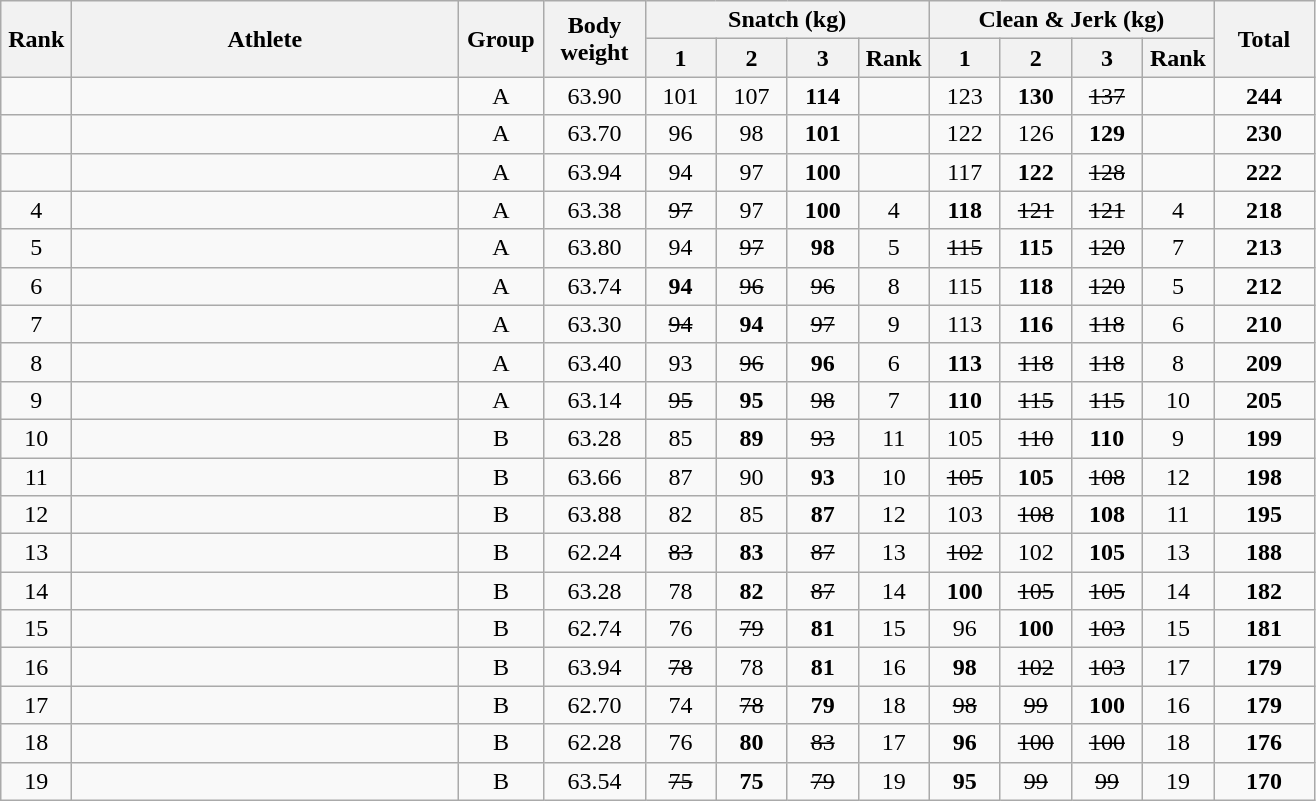<table class = "wikitable" style="text-align:center;">
<tr>
<th rowspan=2 width=40>Rank</th>
<th rowspan=2 width=250>Athlete</th>
<th rowspan=2 width=50>Group</th>
<th rowspan=2 width=60>Body weight</th>
<th colspan=4>Snatch (kg)</th>
<th colspan=4>Clean & Jerk (kg)</th>
<th rowspan=2 width=60>Total</th>
</tr>
<tr>
<th width=40>1</th>
<th width=40>2</th>
<th width=40>3</th>
<th width=40>Rank</th>
<th width=40>1</th>
<th width=40>2</th>
<th width=40>3</th>
<th width=40>Rank</th>
</tr>
<tr>
<td></td>
<td align=left></td>
<td>A</td>
<td>63.90</td>
<td>101</td>
<td>107</td>
<td><strong>114</strong></td>
<td></td>
<td>123</td>
<td><strong>130</strong></td>
<td><s>137</s></td>
<td></td>
<td><strong>244</strong></td>
</tr>
<tr>
<td></td>
<td align=left></td>
<td>A</td>
<td>63.70</td>
<td>96</td>
<td>98</td>
<td><strong>101</strong></td>
<td></td>
<td>122</td>
<td>126</td>
<td><strong>129</strong></td>
<td></td>
<td><strong>230</strong></td>
</tr>
<tr>
<td></td>
<td align=left></td>
<td>A</td>
<td>63.94</td>
<td>94</td>
<td>97</td>
<td><strong>100</strong></td>
<td></td>
<td>117</td>
<td><strong>122</strong></td>
<td><s>128</s></td>
<td></td>
<td><strong>222</strong></td>
</tr>
<tr>
<td>4</td>
<td align=left></td>
<td>A</td>
<td>63.38</td>
<td><s>97</s></td>
<td>97</td>
<td><strong>100</strong></td>
<td>4</td>
<td><strong>118</strong></td>
<td><s>121</s></td>
<td><s>121</s></td>
<td>4</td>
<td><strong>218</strong></td>
</tr>
<tr>
<td>5</td>
<td align=left></td>
<td>A</td>
<td>63.80</td>
<td>94</td>
<td><s>97</s></td>
<td><strong>98</strong></td>
<td>5</td>
<td><s>115</s></td>
<td><strong>115</strong></td>
<td><s>120</s></td>
<td>7</td>
<td><strong>213</strong></td>
</tr>
<tr>
<td>6</td>
<td align=left></td>
<td>A</td>
<td>63.74</td>
<td><strong>94</strong></td>
<td><s>96</s></td>
<td><s>96</s></td>
<td>8</td>
<td>115</td>
<td><strong>118</strong></td>
<td><s>120</s></td>
<td>5</td>
<td><strong>212</strong></td>
</tr>
<tr>
<td>7</td>
<td align=left></td>
<td>A</td>
<td>63.30</td>
<td><s>94</s></td>
<td><strong>94</strong></td>
<td><s>97</s></td>
<td>9</td>
<td>113</td>
<td><strong>116</strong></td>
<td><s>118</s></td>
<td>6</td>
<td><strong>210</strong></td>
</tr>
<tr>
<td>8</td>
<td align=left></td>
<td>A</td>
<td>63.40</td>
<td>93</td>
<td><s>96</s></td>
<td><strong>96</strong></td>
<td>6</td>
<td><strong>113</strong></td>
<td><s>118</s></td>
<td><s>118</s></td>
<td>8</td>
<td><strong>209</strong></td>
</tr>
<tr>
<td>9</td>
<td align=left></td>
<td>A</td>
<td>63.14</td>
<td><s>95</s></td>
<td><strong>95</strong></td>
<td><s>98</s></td>
<td>7</td>
<td><strong>110</strong></td>
<td><s>115</s></td>
<td><s>115</s></td>
<td>10</td>
<td><strong>205</strong></td>
</tr>
<tr>
<td>10</td>
<td align=left></td>
<td>B</td>
<td>63.28</td>
<td>85</td>
<td><strong>89</strong></td>
<td><s>93</s></td>
<td>11</td>
<td>105</td>
<td><s>110</s></td>
<td><strong>110</strong></td>
<td>9</td>
<td><strong>199</strong></td>
</tr>
<tr>
<td>11</td>
<td align=left></td>
<td>B</td>
<td>63.66</td>
<td>87</td>
<td>90</td>
<td><strong>93</strong></td>
<td>10</td>
<td><s>105</s></td>
<td><strong>105</strong></td>
<td><s>108</s></td>
<td>12</td>
<td><strong>198</strong></td>
</tr>
<tr>
<td>12</td>
<td align=left></td>
<td>B</td>
<td>63.88</td>
<td>82</td>
<td>85</td>
<td><strong>87</strong></td>
<td>12</td>
<td>103</td>
<td><s>108</s></td>
<td><strong>108</strong></td>
<td>11</td>
<td><strong>195</strong></td>
</tr>
<tr>
<td>13</td>
<td align=left></td>
<td>B</td>
<td>62.24</td>
<td><s>83</s></td>
<td><strong>83</strong></td>
<td><s>87</s></td>
<td>13</td>
<td><s>102</s></td>
<td>102</td>
<td><strong>105</strong></td>
<td>13</td>
<td><strong>188</strong></td>
</tr>
<tr>
<td>14</td>
<td align=left></td>
<td>B</td>
<td>63.28</td>
<td>78</td>
<td><strong>82</strong></td>
<td><s>87</s></td>
<td>14</td>
<td><strong>100</strong></td>
<td><s>105</s></td>
<td><s>105</s></td>
<td>14</td>
<td><strong>182</strong></td>
</tr>
<tr>
<td>15</td>
<td align=left></td>
<td>B</td>
<td>62.74</td>
<td>76</td>
<td><s>79</s></td>
<td><strong>81</strong></td>
<td>15</td>
<td>96</td>
<td><strong>100</strong></td>
<td><s>103</s></td>
<td>15</td>
<td><strong>181</strong></td>
</tr>
<tr>
<td>16</td>
<td align=left></td>
<td>B</td>
<td>63.94</td>
<td><s>78</s></td>
<td>78</td>
<td><strong>81</strong></td>
<td>16</td>
<td><strong>98</strong></td>
<td><s>102</s></td>
<td><s>103</s></td>
<td>17</td>
<td><strong>179</strong></td>
</tr>
<tr>
<td>17</td>
<td align=left></td>
<td>B</td>
<td>62.70</td>
<td>74</td>
<td><s>78</s></td>
<td><strong>79</strong></td>
<td>18</td>
<td><s>98</s></td>
<td><s>99</s></td>
<td><strong>100</strong></td>
<td>16</td>
<td><strong>179</strong></td>
</tr>
<tr>
<td>18</td>
<td align=left></td>
<td>B</td>
<td>62.28</td>
<td>76</td>
<td><strong>80</strong></td>
<td><s>83</s></td>
<td>17</td>
<td><strong>96</strong></td>
<td><s>100</s></td>
<td><s>100</s></td>
<td>18</td>
<td><strong>176</strong></td>
</tr>
<tr>
<td>19</td>
<td align=left></td>
<td>B</td>
<td>63.54</td>
<td><s>75</s></td>
<td><strong>75</strong></td>
<td><s>79</s></td>
<td>19</td>
<td><strong>95</strong></td>
<td><s>99</s></td>
<td><s>99</s></td>
<td>19</td>
<td><strong>170</strong></td>
</tr>
</table>
